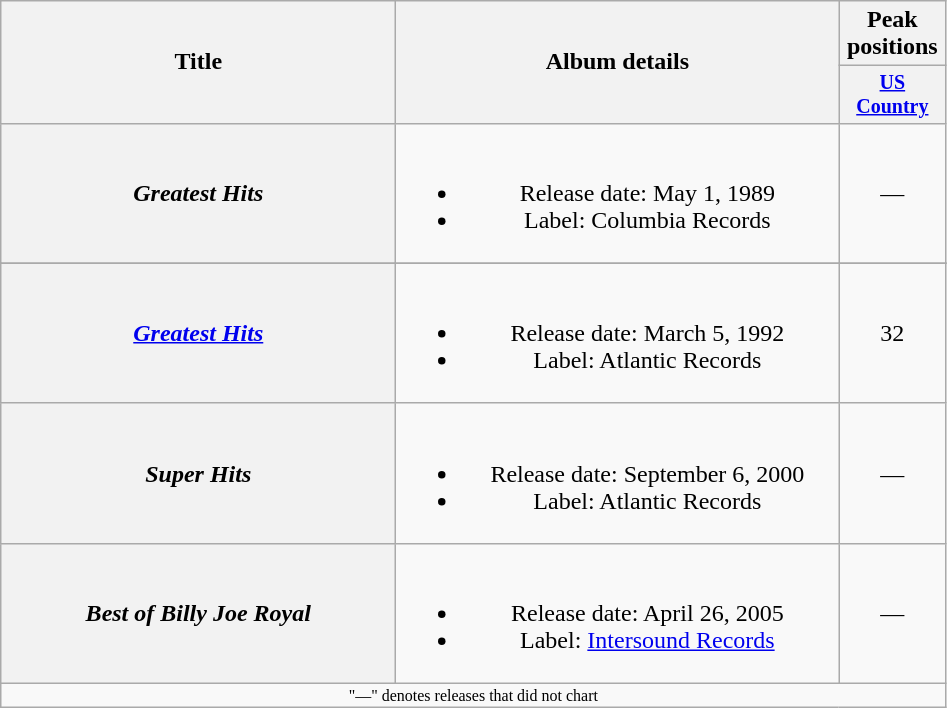<table class="wikitable plainrowheaders" style="text-align:center;">
<tr>
<th rowspan="2" style="width:16em;">Title</th>
<th rowspan="2" style="width:18em;">Album details</th>
<th>Peak<br>positions</th>
</tr>
<tr style="font-size:smaller;">
<th width="65"><a href='#'>US Country</a></th>
</tr>
<tr>
<th scope="row"><em>Greatest Hits</em></th>
<td><br><ul><li>Release date: May 1, 1989</li><li>Label: Columbia Records</li></ul></td>
<td>—</td>
</tr>
<tr>
</tr>
<tr>
<th scope="row"><em><a href='#'>Greatest Hits</a></em></th>
<td><br><ul><li>Release date: March 5, 1992</li><li>Label: Atlantic Records</li></ul></td>
<td>32</td>
</tr>
<tr>
<th scope="row"><em>Super Hits</em></th>
<td><br><ul><li>Release date: September 6, 2000</li><li>Label: Atlantic Records</li></ul></td>
<td>—</td>
</tr>
<tr>
<th scope="row"><em>Best of Billy Joe Royal</em></th>
<td><br><ul><li>Release date: April 26, 2005</li><li>Label: <a href='#'>Intersound Records</a></li></ul></td>
<td>—</td>
</tr>
<tr>
<td colspan="3" style="font-size:8pt">"—" denotes releases that did not chart</td>
</tr>
</table>
